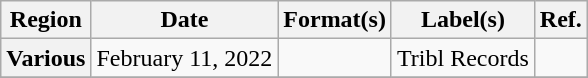<table class="wikitable plainrowheaders">
<tr>
<th scope="col">Region</th>
<th scope="col">Date</th>
<th scope="col">Format(s)</th>
<th scope="col">Label(s)</th>
<th scope="col">Ref.</th>
</tr>
<tr>
<th scope="row">Various</th>
<td>February 11, 2022</td>
<td></td>
<td>Tribl Records</td>
<td></td>
</tr>
<tr>
</tr>
</table>
